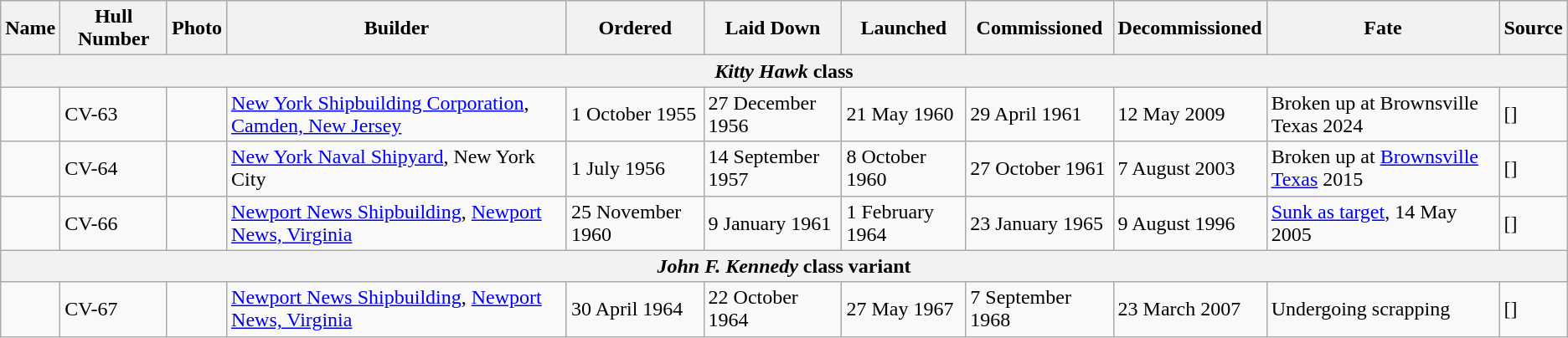<table class="sortable wikitable">
<tr>
<th>Name</th>
<th>Hull Number</th>
<th>Photo</th>
<th>Builder</th>
<th>Ordered</th>
<th>Laid Down</th>
<th>Launched</th>
<th>Commissioned</th>
<th>Decommissioned</th>
<th>Fate</th>
<th>Source</th>
</tr>
<tr>
<th colspan=11><em>Kitty Hawk</em> class</th>
</tr>
<tr>
<td></td>
<td>CV-63</td>
<td></td>
<td><a href='#'>New York Shipbuilding Corporation</a>, <a href='#'>Camden, New Jersey</a></td>
<td>1 October 1955</td>
<td>27 December 1956</td>
<td>21 May 1960</td>
<td>29 April 1961</td>
<td>12 May 2009</td>
<td>Broken up at Brownsville Texas 2024</td>
<td>[]</td>
</tr>
<tr>
<td></td>
<td>CV-64</td>
<td></td>
<td><a href='#'>New York Naval Shipyard</a>, New York City</td>
<td>1 July 1956</td>
<td>14 September 1957</td>
<td>8 October 1960</td>
<td>27 October 1961</td>
<td>7 August 2003</td>
<td>Broken up at <a href='#'>Brownsville Texas</a> 2015</td>
<td>[]</td>
</tr>
<tr>
<td></td>
<td>CV-66</td>
<td></td>
<td><a href='#'>Newport News Shipbuilding</a>, <a href='#'>Newport News, Virginia</a></td>
<td>25 November 1960</td>
<td>9 January 1961</td>
<td>1 February 1964</td>
<td>23 January 1965</td>
<td>9 August 1996</td>
<td><a href='#'>Sunk as target</a>, 14 May 2005</td>
<td>[]</td>
</tr>
<tr>
<th colspan=11><em>John F. Kennedy</em> class variant</th>
</tr>
<tr>
<td></td>
<td>CV-67</td>
<td></td>
<td><a href='#'>Newport News Shipbuilding</a>, <a href='#'>Newport News, Virginia</a></td>
<td>30 April 1964</td>
<td>22 October 1964</td>
<td>27 May 1967</td>
<td>7 September 1968</td>
<td>23 March 2007</td>
<td>Undergoing scrapping</td>
<td>[]</td>
</tr>
</table>
